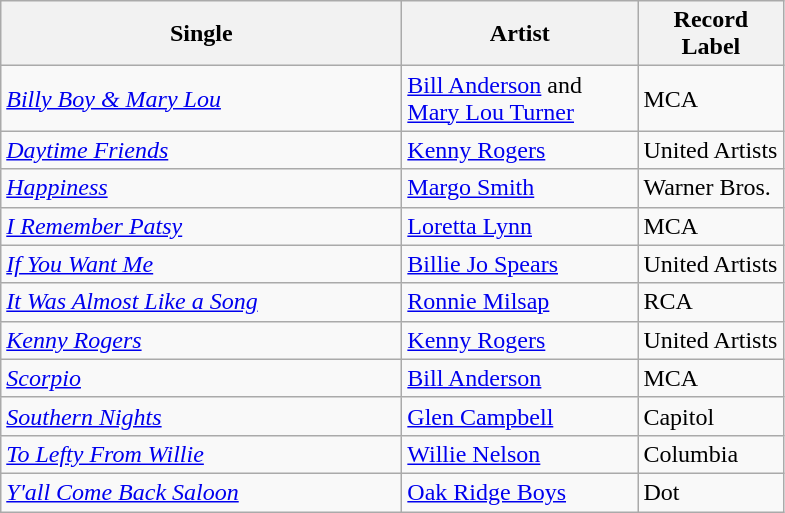<table class="wikitable sortable">
<tr>
<th width="260">Single</th>
<th width="150">Artist</th>
<th width="90">Record Label</th>
</tr>
<tr>
<td><em><a href='#'>Billy Boy & Mary Lou</a></em></td>
<td><a href='#'>Bill Anderson</a> and <a href='#'>Mary Lou Turner</a></td>
<td>MCA</td>
</tr>
<tr>
<td><em><a href='#'>Daytime Friends</a></em></td>
<td><a href='#'>Kenny Rogers</a></td>
<td>United Artists</td>
</tr>
<tr>
<td><em><a href='#'>Happiness</a></em></td>
<td><a href='#'>Margo Smith</a></td>
<td>Warner Bros.</td>
</tr>
<tr>
<td><em><a href='#'>I Remember Patsy</a></em></td>
<td><a href='#'>Loretta Lynn</a></td>
<td>MCA</td>
</tr>
<tr>
<td><em><a href='#'>If You Want Me</a></em></td>
<td><a href='#'>Billie Jo Spears</a></td>
<td>United Artists</td>
</tr>
<tr>
<td><em><a href='#'>It Was Almost Like a Song</a></em></td>
<td><a href='#'>Ronnie Milsap</a></td>
<td>RCA</td>
</tr>
<tr>
<td><em><a href='#'>Kenny Rogers</a></em></td>
<td><a href='#'>Kenny Rogers</a></td>
<td>United Artists</td>
</tr>
<tr>
<td><em><a href='#'>Scorpio</a></em></td>
<td><a href='#'>Bill Anderson</a></td>
<td>MCA</td>
</tr>
<tr>
<td><em><a href='#'>Southern Nights</a></em></td>
<td><a href='#'>Glen Campbell</a></td>
<td>Capitol</td>
</tr>
<tr>
<td><em><a href='#'>To Lefty From Willie</a></em></td>
<td><a href='#'>Willie Nelson</a></td>
<td>Columbia</td>
</tr>
<tr>
<td><em><a href='#'>Y'all Come Back Saloon</a></em></td>
<td><a href='#'>Oak Ridge Boys</a></td>
<td>Dot</td>
</tr>
</table>
